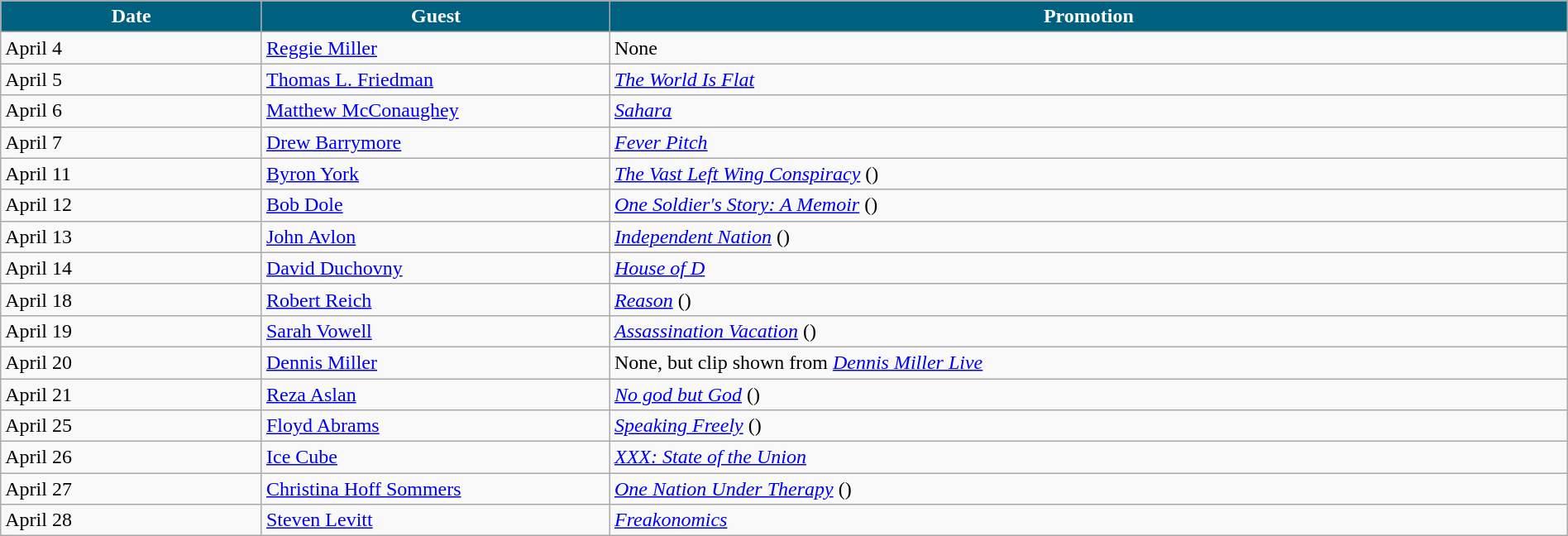<table class="wikitable" width="100%">
<tr bgcolor="#CCCCCC">
<th width="15%" style="background:#006080; color:#FFFFFF">Date</th>
<th width="20%" style="background:#006080; color:#FFFFFF">Guest</th>
<th width="55%" style="background:#006080; color:#FFFFFF">Promotion</th>
</tr>
<tr>
<td>April 4</td>
<td><a href='#'>Reggie Miller</a></td>
<td>None</td>
</tr>
<tr>
<td>April 5</td>
<td><a href='#'>Thomas L. Friedman</a></td>
<td><em><a href='#'>The World Is Flat</a></em></td>
</tr>
<tr>
<td>April 6</td>
<td><a href='#'>Matthew McConaughey</a></td>
<td><em><a href='#'>Sahara</a></em></td>
</tr>
<tr>
<td>April 7</td>
<td><a href='#'>Drew Barrymore</a></td>
<td><em><a href='#'>Fever Pitch</a></em></td>
</tr>
<tr>
<td>April 11</td>
<td><a href='#'>Byron York</a></td>
<td><em><a href='#'>The Vast Left Wing Conspiracy</a></em> ()</td>
</tr>
<tr>
<td>April 12</td>
<td><a href='#'>Bob Dole</a></td>
<td><em><a href='#'>One Soldier's Story: A Memoir</a></em> ()</td>
</tr>
<tr>
<td>April 13</td>
<td><a href='#'>John Avlon</a></td>
<td><em><a href='#'>Independent Nation</a></em> ()</td>
</tr>
<tr>
<td>April 14</td>
<td><a href='#'>David Duchovny</a></td>
<td><em><a href='#'>House of D</a></em></td>
</tr>
<tr>
<td>April 18</td>
<td><a href='#'>Robert Reich</a></td>
<td><em><a href='#'>Reason</a></em> ()</td>
</tr>
<tr>
<td>April 19</td>
<td><a href='#'>Sarah Vowell</a></td>
<td><em><a href='#'>Assassination Vacation</a></em> ()</td>
</tr>
<tr>
<td>April 20</td>
<td><a href='#'>Dennis Miller</a></td>
<td>None, but clip shown from <em><a href='#'>Dennis Miller Live</a></em></td>
</tr>
<tr>
<td>April 21</td>
<td><a href='#'>Reza Aslan</a></td>
<td><em><a href='#'>No god but God</a></em> ()</td>
</tr>
<tr>
<td>April 25</td>
<td><a href='#'>Floyd Abrams</a></td>
<td><em><a href='#'>Speaking Freely</a></em> ()</td>
</tr>
<tr>
<td>April 26</td>
<td><a href='#'>Ice Cube</a></td>
<td><em><a href='#'>XXX: State of the Union</a></em></td>
</tr>
<tr>
<td>April 27</td>
<td><a href='#'>Christina Hoff Sommers</a></td>
<td><em><a href='#'>One Nation Under Therapy</a></em> ()</td>
</tr>
<tr>
<td>April 28</td>
<td><a href='#'>Steven Levitt</a></td>
<td><em><a href='#'>Freakonomics</a></em></td>
</tr>
</table>
